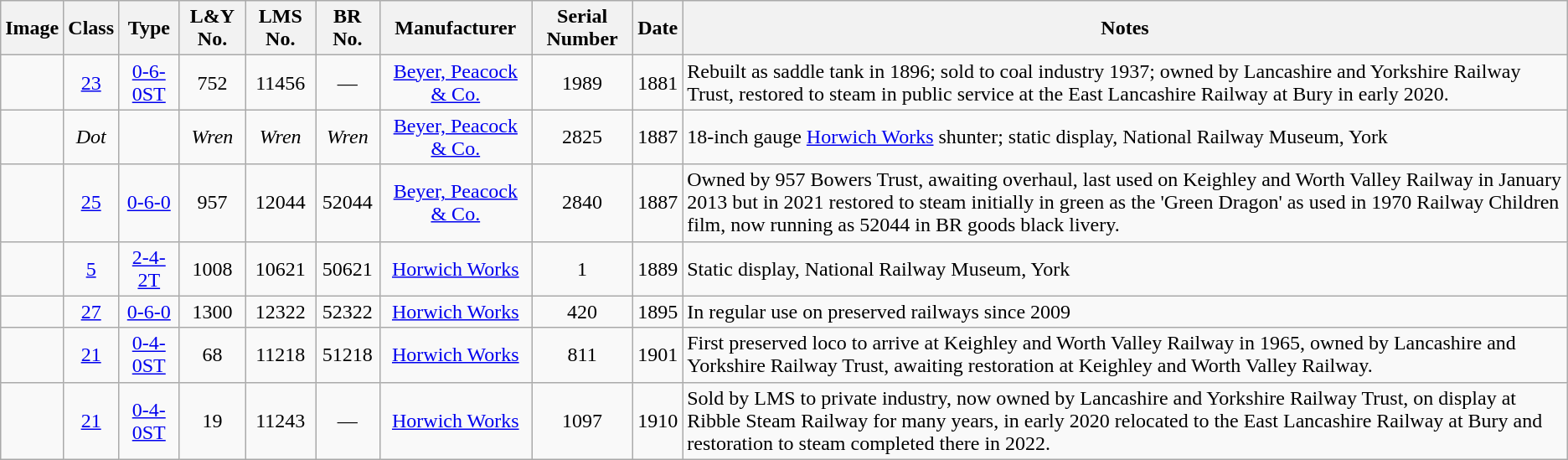<table class=wikitable style=text-align:center>
<tr>
<th>Image</th>
<th>Class</th>
<th>Type</th>
<th>L&Y No.</th>
<th>LMS No.</th>
<th>BR No.</th>
<th>Manufacturer</th>
<th>Serial Number</th>
<th>Date</th>
<th>Notes</th>
</tr>
<tr>
<td></td>
<td><a href='#'>23</a></td>
<td><a href='#'>0-6-0ST</a></td>
<td>752</td>
<td>11456</td>
<td>—</td>
<td><a href='#'>Beyer, Peacock & Co.</a></td>
<td>1989</td>
<td>1881</td>
<td align=left>Rebuilt as saddle tank in 1896; sold to coal industry 1937; owned by Lancashire and Yorkshire Railway Trust, restored to steam in public service at the East Lancashire Railway at Bury in early 2020.</td>
</tr>
<tr>
<td></td>
<td><em>Dot</em></td>
<td></td>
<td><em>Wren</em></td>
<td><em>Wren</em></td>
<td><em>Wren</em></td>
<td><a href='#'>Beyer, Peacock & Co.</a></td>
<td>2825</td>
<td>1887</td>
<td align=left>18-inch gauge <a href='#'>Horwich Works</a> shunter; static display, National Railway Museum, York</td>
</tr>
<tr>
<td></td>
<td><a href='#'>25</a></td>
<td><a href='#'>0-6-0</a></td>
<td>957</td>
<td>12044</td>
<td>52044</td>
<td><a href='#'>Beyer, Peacock & Co.</a></td>
<td>2840</td>
<td>1887</td>
<td align=left>Owned by 957 Bowers Trust, awaiting overhaul, last used on Keighley and Worth Valley Railway in January 2013 but in 2021 restored to steam initially in green as the 'Green Dragon' as used in 1970 Railway Children film, now running as 52044 in BR goods black livery.</td>
</tr>
<tr>
<td></td>
<td><a href='#'>5</a></td>
<td><a href='#'>2-4-2T</a></td>
<td>1008</td>
<td>10621</td>
<td>50621</td>
<td><a href='#'>Horwich Works</a></td>
<td>1</td>
<td>1889</td>
<td align=left>Static display, National Railway Museum, York</td>
</tr>
<tr>
<td></td>
<td><a href='#'>27</a></td>
<td><a href='#'>0-6-0</a></td>
<td>1300</td>
<td>12322</td>
<td>52322</td>
<td><a href='#'>Horwich Works</a></td>
<td>420</td>
<td>1895</td>
<td align=left>In regular use on preserved railways since 2009</td>
</tr>
<tr>
<td></td>
<td><a href='#'>21</a></td>
<td><a href='#'>0-4-0ST</a></td>
<td>68</td>
<td>11218</td>
<td>51218</td>
<td><a href='#'>Horwich Works</a></td>
<td>811</td>
<td>1901</td>
<td align=left>First preserved loco to arrive at Keighley and Worth Valley Railway in 1965, owned by Lancashire and Yorkshire Railway Trust, awaiting restoration at Keighley and Worth Valley Railway.</td>
</tr>
<tr>
<td></td>
<td><a href='#'>21</a></td>
<td><a href='#'>0-4-0ST</a></td>
<td>19</td>
<td>11243</td>
<td>—</td>
<td><a href='#'>Horwich Works</a></td>
<td>1097</td>
<td>1910</td>
<td align=left>Sold by LMS to private industry, now owned by Lancashire and Yorkshire Railway Trust, on display at Ribble Steam Railway for many years, in early 2020 relocated to the East Lancashire Railway at Bury and restoration to steam completed there in 2022.</td>
</tr>
</table>
